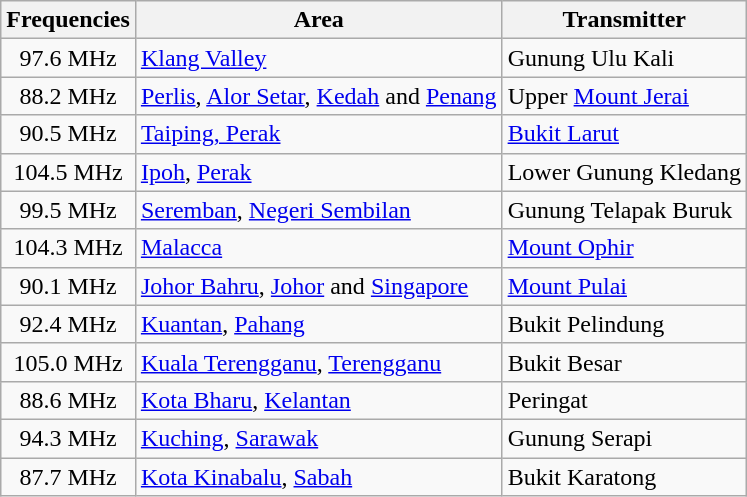<table class="wikitable">
<tr>
<th>Frequencies</th>
<th>Area</th>
<th>Transmitter</th>
</tr>
<tr>
<td style="text-align:center;">97.6 MHz</td>
<td><a href='#'>Klang Valley</a></td>
<td>Gunung Ulu Kali</td>
</tr>
<tr>
<td style="text-align:center;">88.2 MHz</td>
<td><a href='#'>Perlis</a>, <a href='#'>Alor Setar</a>, <a href='#'>Kedah</a> and <a href='#'>Penang</a></td>
<td>Upper <a href='#'>Mount Jerai</a></td>
</tr>
<tr>
<td style="text-align:center;">90.5 MHz</td>
<td><a href='#'>Taiping, Perak</a></td>
<td><a href='#'>Bukit Larut</a></td>
</tr>
<tr>
<td style="text-align:center;">104.5 MHz</td>
<td><a href='#'>Ipoh</a>, <a href='#'>Perak</a></td>
<td>Lower Gunung Kledang</td>
</tr>
<tr>
<td style="text-align:center;">99.5 MHz</td>
<td><a href='#'>Seremban</a>, <a href='#'>Negeri Sembilan</a></td>
<td>Gunung Telapak Buruk</td>
</tr>
<tr>
<td style="text-align:center;">104.3 MHz</td>
<td><a href='#'>Malacca</a></td>
<td><a href='#'>Mount Ophir</a></td>
</tr>
<tr>
<td style="text-align:center;">90.1 MHz</td>
<td><a href='#'>Johor Bahru</a>, <a href='#'>Johor</a> and <a href='#'>Singapore</a></td>
<td><a href='#'>Mount Pulai</a></td>
</tr>
<tr>
<td style="text-align:center;">92.4 MHz</td>
<td><a href='#'>Kuantan</a>, <a href='#'>Pahang</a></td>
<td>Bukit Pelindung</td>
</tr>
<tr>
<td style="text-align:center;">105.0 MHz</td>
<td><a href='#'>Kuala Terengganu</a>, <a href='#'>Terengganu</a></td>
<td>Bukit Besar</td>
</tr>
<tr>
<td style="text-align:center;">88.6 MHz</td>
<td><a href='#'>Kota Bharu</a>, <a href='#'>Kelantan</a></td>
<td>Peringat</td>
</tr>
<tr>
<td style="text-align:center;">94.3 MHz</td>
<td><a href='#'>Kuching</a>, <a href='#'>Sarawak</a></td>
<td>Gunung Serapi</td>
</tr>
<tr>
<td style="text-align:center;">87.7 MHz</td>
<td><a href='#'>Kota Kinabalu</a>, <a href='#'>Sabah</a></td>
<td>Bukit Karatong</td>
</tr>
</table>
